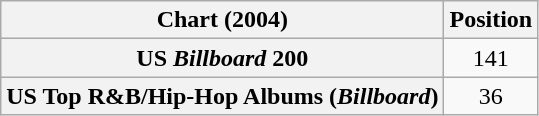<table class="wikitable sortable plainrowheaders" style="text-align:center">
<tr>
<th scope="col">Chart (2004)</th>
<th scope="col">Position</th>
</tr>
<tr>
<th scope="row">US <em>Billboard</em> 200</th>
<td>141</td>
</tr>
<tr>
<th scope="row">US Top R&B/Hip-Hop Albums (<em>Billboard</em>)</th>
<td>36</td>
</tr>
</table>
